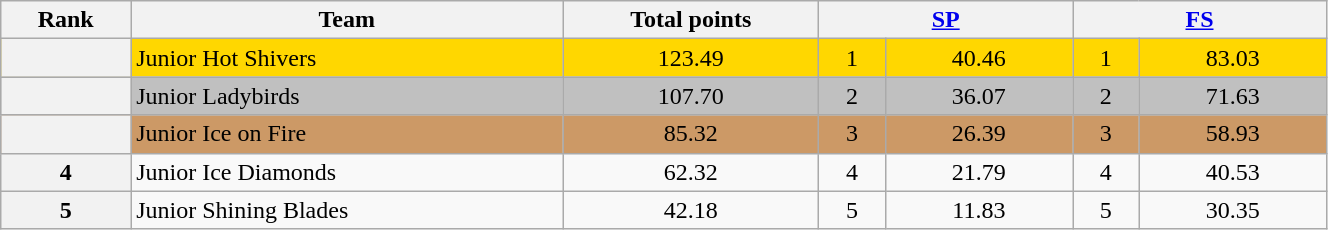<table class="wikitable sortable" style="text-align:left;" width="70%">
<tr>
<th scope="col">Rank</th>
<th scope="col">Team</th>
<th scope="col">Total points</th>
<th colspan="2" width="80px"><a href='#'>SP</a></th>
<th colspan="2" width="80px"><a href='#'>FS</a></th>
</tr>
<tr bgcolor="gold">
<th scope="row"></th>
<td>Junior Hot Shivers</td>
<td style="text-align: center;">123.49</td>
<td style="text-align: center;">1</td>
<td style="text-align: center;">40.46</td>
<td style="text-align: center;">1</td>
<td style="text-align: center;">83.03</td>
</tr>
<tr bgcolor="silver">
<th scope="row"></th>
<td>Junior Ladybirds</td>
<td style="text-align: center;">107.70</td>
<td style="text-align: center;">2</td>
<td style="text-align: center;">36.07</td>
<td style="text-align: center;">2</td>
<td style="text-align: center;">71.63</td>
</tr>
<tr bgcolor="cc9966">
<th scope="row"></th>
<td>Junior Ice on Fire</td>
<td style="text-align: center;">85.32</td>
<td style="text-align: center;">3</td>
<td style="text-align: center;">26.39</td>
<td style="text-align: center;">3</td>
<td style="text-align: center;">58.93</td>
</tr>
<tr>
<th scope="row">4</th>
<td>Junior Ice Diamonds</td>
<td style="text-align: center;">62.32</td>
<td style="text-align: center;">4</td>
<td style="text-align: center;">21.79</td>
<td style="text-align: center;">4</td>
<td style="text-align: center;">40.53</td>
</tr>
<tr>
<th scope="row">5</th>
<td>Junior Shining Blades</td>
<td style="text-align: center;">42.18</td>
<td style="text-align: center;">5</td>
<td style="text-align: center;">11.83</td>
<td style="text-align: center;">5</td>
<td style="text-align: center;">30.35</td>
</tr>
</table>
